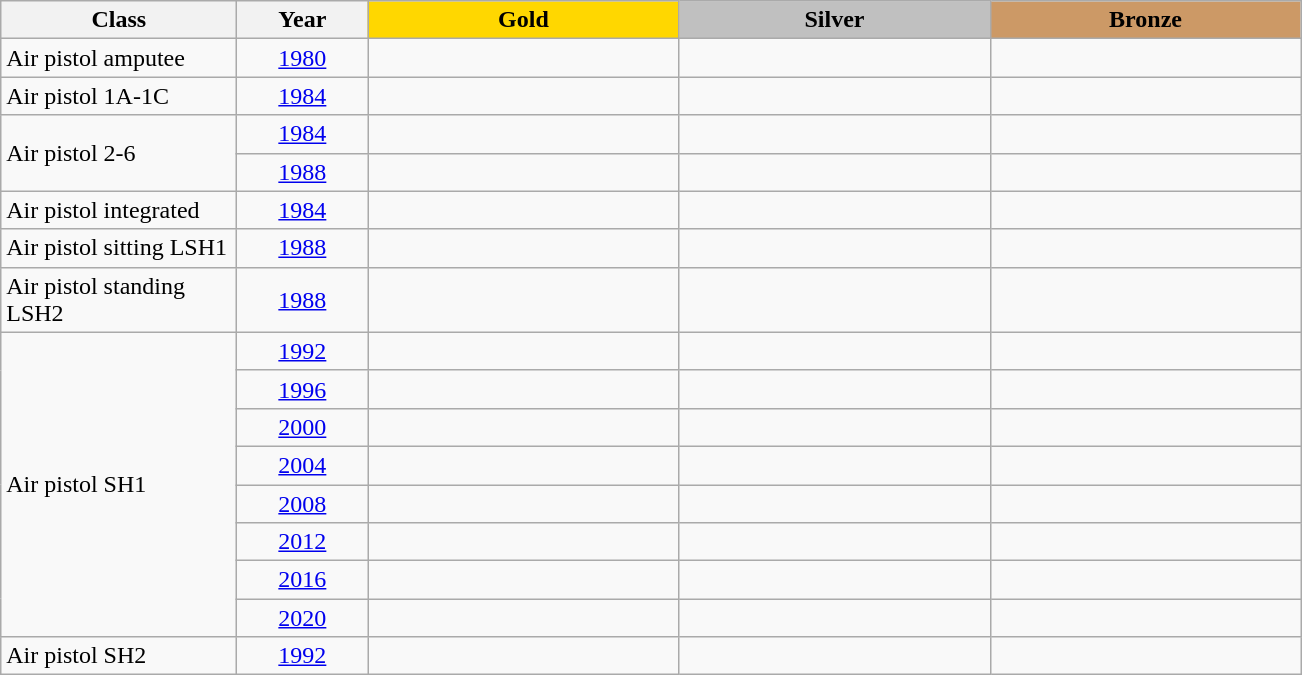<table class="wikitable">
<tr>
<th width=150>Class</th>
<th width=80>Year</th>
<td align=center width=200 bgcolor=gold><strong>Gold</strong></td>
<td align=center width=200 bgcolor=silver><strong>Silver</strong></td>
<td align=center width=200 bgcolor=cc9966><strong>Bronze</strong></td>
</tr>
<tr>
<td>Air pistol amputee</td>
<td align=center><a href='#'>1980</a></td>
<td></td>
<td></td>
<td></td>
</tr>
<tr>
<td>Air pistol 1A-1C</td>
<td align=center><a href='#'>1984</a></td>
<td></td>
<td></td>
<td></td>
</tr>
<tr>
<td rowspan=2>Air pistol 2-6</td>
<td align=center><a href='#'>1984</a></td>
<td></td>
<td></td>
<td></td>
</tr>
<tr>
<td align=center><a href='#'>1988</a></td>
<td></td>
<td></td>
<td></td>
</tr>
<tr>
<td>Air pistol integrated</td>
<td align=center><a href='#'>1984</a></td>
<td></td>
<td></td>
<td></td>
</tr>
<tr>
<td>Air pistol sitting LSH1</td>
<td align=center><a href='#'>1988</a></td>
<td></td>
<td></td>
<td></td>
</tr>
<tr>
<td>Air pistol standing LSH2</td>
<td align=center><a href='#'>1988</a></td>
<td></td>
<td></td>
<td></td>
</tr>
<tr>
<td rowspan=8>Air pistol SH1</td>
<td align=center><a href='#'>1992</a></td>
<td></td>
<td></td>
<td></td>
</tr>
<tr>
<td align=center><a href='#'>1996</a></td>
<td></td>
<td></td>
<td></td>
</tr>
<tr>
<td align=center><a href='#'>2000</a></td>
<td></td>
<td></td>
<td></td>
</tr>
<tr>
<td align=center><a href='#'>2004</a></td>
<td></td>
<td></td>
<td></td>
</tr>
<tr>
<td align=center><a href='#'>2008</a></td>
<td></td>
<td></td>
<td></td>
</tr>
<tr>
<td align=center><a href='#'>2012</a></td>
<td></td>
<td></td>
<td></td>
</tr>
<tr>
<td align=center><a href='#'>2016</a></td>
<td></td>
<td></td>
<td></td>
</tr>
<tr>
<td align=center><a href='#'>2020</a></td>
<td></td>
<td></td>
<td></td>
</tr>
<tr>
<td>Air pistol SH2</td>
<td align=center><a href='#'>1992</a></td>
<td></td>
<td></td>
<td></td>
</tr>
</table>
